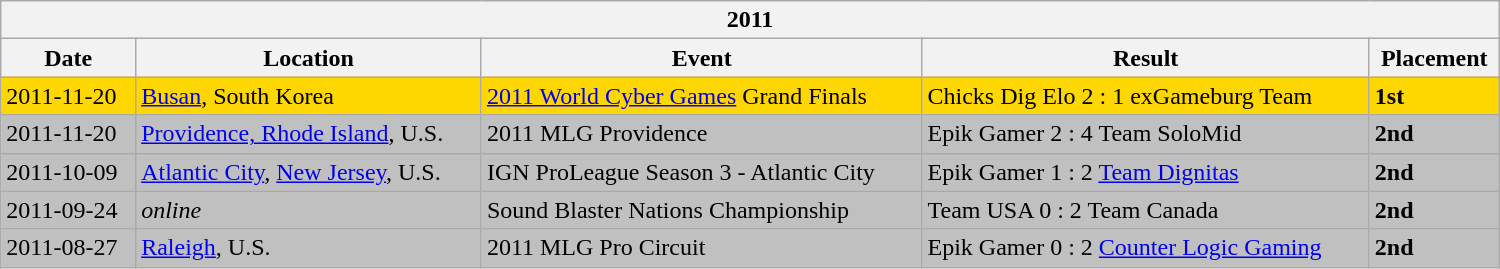<table class="wikitable" border="4" width="1000px">
<tr>
<th colspan="5">2011</th>
</tr>
<tr>
<th>Date</th>
<th>Location</th>
<th>Event</th>
<th>Result</th>
<th>Placement</th>
</tr>
<tr bgcolor="gold">
<td>2011-11-20</td>
<td><a href='#'>Busan</a>, South Korea</td>
<td><a href='#'>2011 World Cyber Games</a> Grand Finals</td>
<td>Chicks Dig Elo 2 : 1 exGameburg Team</td>
<td><strong>1st</strong></td>
</tr>
<tr bgcolor="silver">
<td>2011-11-20</td>
<td><a href='#'>Providence, Rhode Island</a>, U.S.</td>
<td>2011 MLG Providence</td>
<td>Epik Gamer 2 : 4  Team SoloMid</td>
<td><strong>2nd</strong></td>
</tr>
<tr bgcolor="silver">
<td>2011-10-09</td>
<td><a href='#'>Atlantic City</a>, <a href='#'>New Jersey</a>, U.S.</td>
<td>IGN ProLeague Season 3 - Atlantic City</td>
<td>Epik Gamer 1 : 2  <a href='#'>Team Dignitas</a></td>
<td><strong>2nd</strong></td>
</tr>
<tr bgcolor="silver">
<td>2011-09-24</td>
<td><em>online</em></td>
<td>Sound Blaster Nations Championship</td>
<td>Team USA 0 : 2 Team Canada</td>
<td><strong>2nd</strong></td>
</tr>
<tr bgcolor="silver">
<td>2011-08-27</td>
<td><a href='#'>Raleigh</a>, U.S.</td>
<td>2011 MLG Pro Circuit</td>
<td>Epik Gamer 0 : 2  <a href='#'>Counter Logic Gaming</a></td>
<td><strong>2nd</strong></td>
</tr>
</table>
